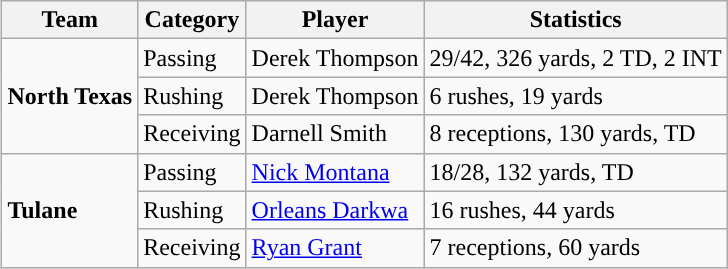<table class="wikitable" style="float: right;">
<tr>
<th>Team</th>
<th>Category</th>
<th>Player</th>
<th>Statistics</th>
</tr>
<tr>
<td rowspan=3><strong>North Texas</strong></td>
<td>Passing</td>
<td>Derek Thompson</td>
<td>29/42, 326 yards, 2 TD, 2 INT</td>
</tr>
<tr>
<td>Rushing</td>
<td>Derek Thompson</td>
<td>6 rushes, 19 yards</td>
</tr>
<tr>
<td>Receiving</td>
<td>Darnell Smith</td>
<td>8 receptions, 130 yards, TD</td>
</tr>
<tr>
<td rowspan=3><strong>Tulane</strong></td>
<td>Passing</td>
<td><a href='#'>Nick Montana</a></td>
<td>18/28, 132 yards, TD</td>
</tr>
<tr>
<td>Rushing</td>
<td><a href='#'>Orleans Darkwa</a></td>
<td>16 rushes, 44 yards</td>
</tr>
<tr>
<td>Receiving</td>
<td><a href='#'>Ryan Grant</a></td>
<td>7 receptions, 60 yards</td>
</tr>
</table>
